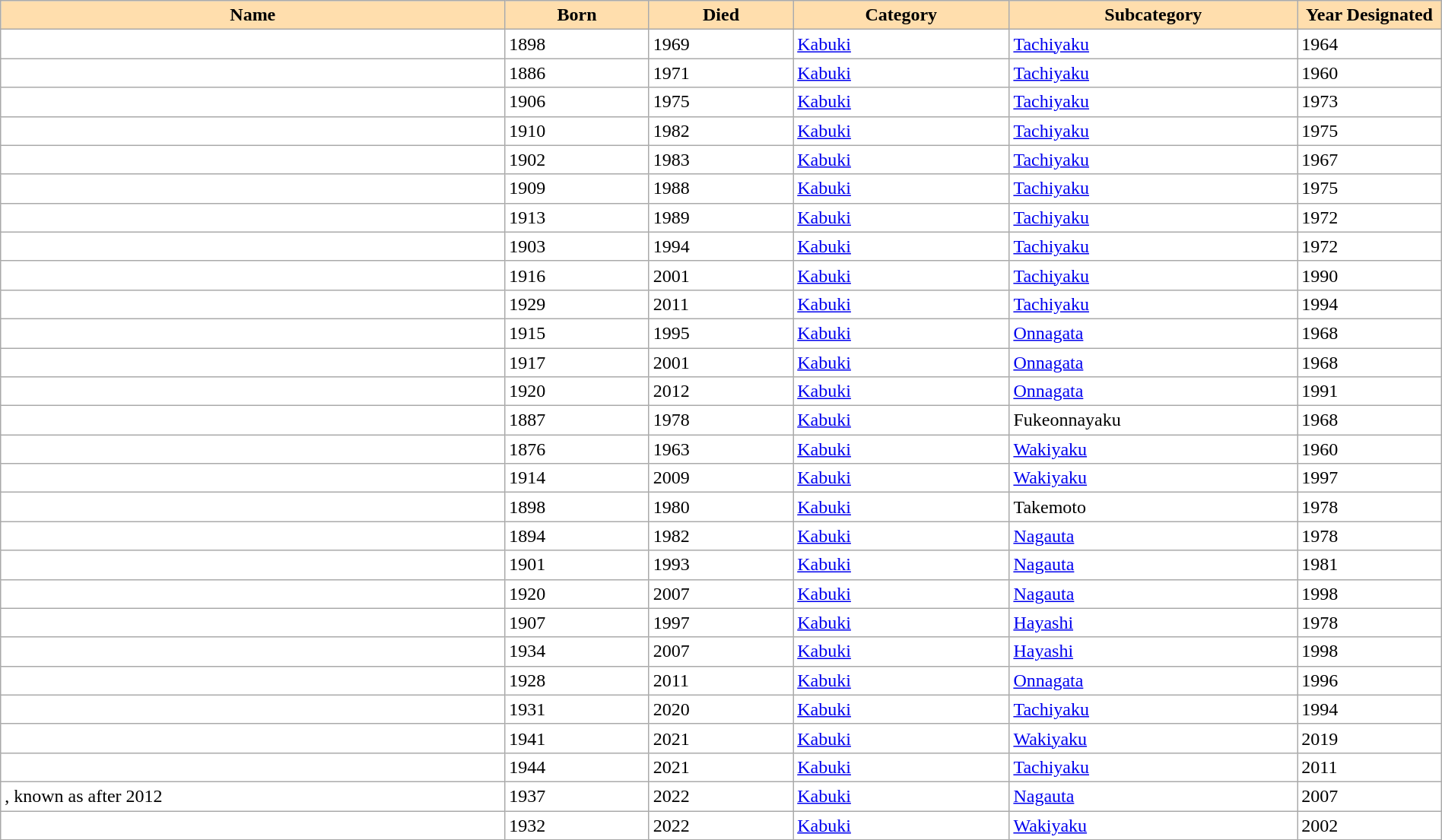<table class="wikitable sortable"  width="100%" style="background:#ffffff;">
<tr>
<th width="35%" align="left" style="background:#ffdead;">Name</th>
<th width="10%" align="left" style="background:#ffdead;">Born</th>
<th width="10%" align="left" style="background:#ffdead;">Died</th>
<th width="15%" align="left" style="background:#ffdead;">Category</th>
<th width="20%" align="left" style="background:#ffdead;">Subcategory</th>
<th width="10%" align="left" style="background:#ffdead;">Year Designated</th>
</tr>
<tr>
<td></td>
<td>1898</td>
<td>1969</td>
<td><a href='#'>Kabuki</a></td>
<td><a href='#'>Tachiyaku</a></td>
<td>1964</td>
</tr>
<tr>
<td></td>
<td>1886</td>
<td>1971</td>
<td><a href='#'>Kabuki</a></td>
<td><a href='#'>Tachiyaku</a></td>
<td>1960</td>
</tr>
<tr>
<td></td>
<td>1906</td>
<td>1975</td>
<td><a href='#'>Kabuki</a></td>
<td><a href='#'>Tachiyaku</a></td>
<td>1973</td>
</tr>
<tr>
<td></td>
<td>1910</td>
<td>1982</td>
<td><a href='#'>Kabuki</a></td>
<td><a href='#'>Tachiyaku</a></td>
<td>1975</td>
</tr>
<tr>
<td></td>
<td>1902</td>
<td>1983</td>
<td><a href='#'>Kabuki</a></td>
<td><a href='#'>Tachiyaku</a></td>
<td>1967</td>
</tr>
<tr>
<td></td>
<td>1909</td>
<td>1988</td>
<td><a href='#'>Kabuki</a></td>
<td><a href='#'>Tachiyaku</a></td>
<td>1975</td>
</tr>
<tr>
<td></td>
<td>1913</td>
<td>1989</td>
<td><a href='#'>Kabuki</a></td>
<td><a href='#'>Tachiyaku</a></td>
<td>1972</td>
</tr>
<tr>
<td></td>
<td>1903</td>
<td>1994</td>
<td><a href='#'>Kabuki</a></td>
<td><a href='#'>Tachiyaku</a></td>
<td>1972</td>
</tr>
<tr>
<td></td>
<td>1916</td>
<td>2001</td>
<td><a href='#'>Kabuki</a></td>
<td><a href='#'>Tachiyaku</a></td>
<td>1990</td>
</tr>
<tr>
<td></td>
<td>1929</td>
<td>2011</td>
<td><a href='#'>Kabuki</a></td>
<td><a href='#'>Tachiyaku</a></td>
<td>1994</td>
</tr>
<tr>
<td></td>
<td>1915</td>
<td>1995</td>
<td><a href='#'>Kabuki</a></td>
<td><a href='#'>Onnagata</a></td>
<td>1968</td>
</tr>
<tr>
<td></td>
<td>1917</td>
<td>2001</td>
<td><a href='#'>Kabuki</a></td>
<td><a href='#'>Onnagata</a></td>
<td>1968</td>
</tr>
<tr>
<td></td>
<td>1920</td>
<td>2012</td>
<td><a href='#'>Kabuki</a></td>
<td><a href='#'>Onnagata</a></td>
<td>1991</td>
</tr>
<tr>
<td></td>
<td>1887</td>
<td>1978</td>
<td><a href='#'>Kabuki</a></td>
<td>Fukeonnayaku</td>
<td>1968</td>
</tr>
<tr>
<td></td>
<td>1876</td>
<td>1963</td>
<td><a href='#'>Kabuki</a></td>
<td><a href='#'>Wakiyaku</a></td>
<td>1960</td>
</tr>
<tr>
<td></td>
<td>1914</td>
<td>2009</td>
<td><a href='#'>Kabuki</a></td>
<td><a href='#'>Wakiyaku</a></td>
<td>1997</td>
</tr>
<tr>
<td></td>
<td>1898</td>
<td>1980</td>
<td><a href='#'>Kabuki</a></td>
<td>Takemoto</td>
<td>1978</td>
</tr>
<tr>
<td></td>
<td>1894</td>
<td>1982</td>
<td><a href='#'>Kabuki</a></td>
<td><a href='#'>Nagauta</a></td>
<td>1978</td>
</tr>
<tr>
<td></td>
<td>1901</td>
<td>1993</td>
<td><a href='#'>Kabuki</a></td>
<td><a href='#'>Nagauta</a></td>
<td>1981</td>
</tr>
<tr>
<td></td>
<td>1920</td>
<td>2007</td>
<td><a href='#'>Kabuki</a></td>
<td><a href='#'>Nagauta</a></td>
<td>1998</td>
</tr>
<tr>
<td></td>
<td>1907</td>
<td>1997</td>
<td><a href='#'>Kabuki</a></td>
<td><a href='#'>Hayashi</a></td>
<td>1978</td>
</tr>
<tr>
<td></td>
<td>1934</td>
<td>2007</td>
<td><a href='#'>Kabuki</a></td>
<td><a href='#'>Hayashi</a></td>
<td>1998</td>
</tr>
<tr>
<td></td>
<td>1928</td>
<td>2011</td>
<td><a href='#'>Kabuki</a></td>
<td><a href='#'>Onnagata</a></td>
<td>1996</td>
</tr>
<tr>
<td></td>
<td>1931</td>
<td>2020</td>
<td><a href='#'>Kabuki</a></td>
<td><a href='#'>Tachiyaku</a></td>
<td>1994</td>
</tr>
<tr>
<td></td>
<td>1941</td>
<td>2021</td>
<td><a href='#'>Kabuki</a></td>
<td><a href='#'>Wakiyaku</a></td>
<td>2019</td>
</tr>
<tr>
<td></td>
<td>1944</td>
<td>2021</td>
<td><a href='#'>Kabuki</a></td>
<td><a href='#'>Tachiyaku</a></td>
<td>2011</td>
</tr>
<tr>
<td>, known as  after 2012</td>
<td>1937</td>
<td>2022</td>
<td><a href='#'>Kabuki</a></td>
<td><a href='#'>Nagauta</a></td>
<td>2007</td>
</tr>
<tr>
<td></td>
<td>1932</td>
<td>2022</td>
<td><a href='#'>Kabuki</a></td>
<td><a href='#'>Wakiyaku</a></td>
<td>2002</td>
</tr>
<tr>
</tr>
</table>
